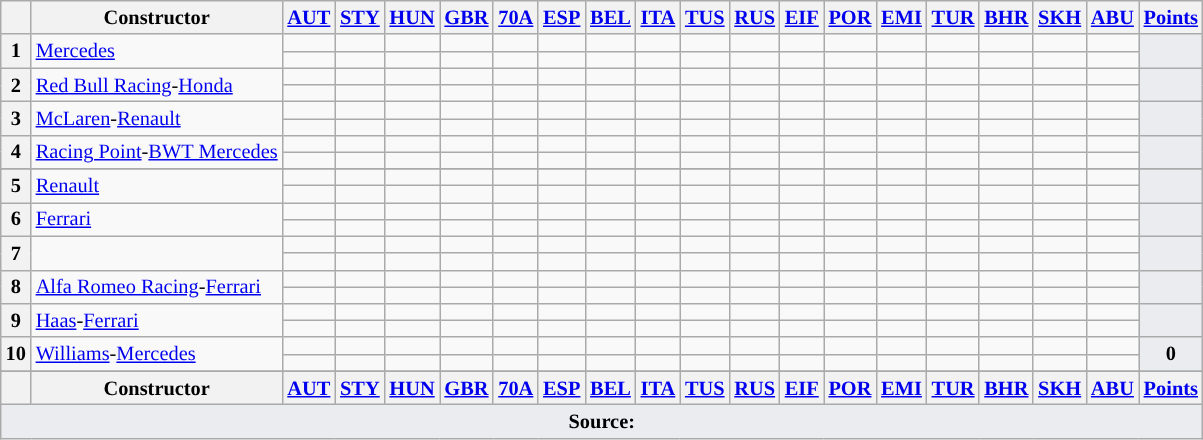<table class="wikitable" style="font-size:85%">
<tr>
<th style="vertical-align:middle"></th>
<th style="vertical-align:middle;background">Constructor</th>
<th style="vertical-align:top"><a href='#'>AUT</a><br></th>
<th style="vertical-align:top"><a href='#'>STY</a><br></th>
<th style="vertical-align:top"><a href='#'>HUN</a><br></th>
<th style="vertical-align:top"><a href='#'>GBR</a><br></th>
<th style="vertical-align:top"><a href='#'>70A</a><br></th>
<th style="vertical-align:top"><a href='#'>ESP</a><br></th>
<th style="vertical-align:top"><a href='#'>BEL</a><br></th>
<th style="vertical-align:top"><a href='#'>ITA</a><br></th>
<th style="vertical-align:top"><a href='#'>TUS</a><br></th>
<th style="vertical-align:top"><a href='#'>RUS</a><br></th>
<th style="vertical-align:top"><a href='#'>EIF</a><br></th>
<th style="vertical-align:top"><a href='#'>POR</a><br></th>
<th style="vertical-align:top"><a href='#'>EMI</a><br></th>
<th style="vertical-align:top"><a href='#'>TUR</a><br></th>
<th style="vertical-align:top"><a href='#'>BHR</a><br></th>
<th style="vertical-align:top"><a href='#'>SKH</a><br></th>
<th style="vertical-align:top"><a href='#'>ABU</a><br></th>
<th style="vertical-align:middle"><a href='#'>Points</a></th>
</tr>
<tr>
<th rowspan="2">1</th>
<td rowspan="2" align="left"> <a href='#'>Mercedes</a></td>
<td></td>
<td></td>
<td></td>
<td></td>
<td></td>
<td></td>
<td></td>
<td></td>
<td></td>
<td></td>
<td></td>
<td></td>
<td></td>
<td></td>
<td></td>
<td></td>
<td></td>
<td style="background-color:#EAECF0;text-align:center" rowspan="2"><strong></strong></td>
</tr>
<tr>
<td></td>
<td></td>
<td></td>
<td></td>
<td></td>
<td></td>
<td></td>
<td></td>
<td></td>
<td></td>
<td></td>
<td></td>
<td></td>
<td></td>
<td></td>
<td></td>
<td></td>
</tr>
<tr>
<th rowspan="2">2</th>
<td rowspan="2" align="left" nowrap> <a href='#'>Red Bull Racing</a>-<a href='#'>Honda</a></td>
<td></td>
<td></td>
<td></td>
<td></td>
<td></td>
<td></td>
<td></td>
<td></td>
<td></td>
<td></td>
<td></td>
<td></td>
<td></td>
<td></td>
<td></td>
<td></td>
<td></td>
<td style="background-color:#EAECF0;text-align:center" rowspan="2"><strong></strong></td>
</tr>
<tr>
<td></td>
<td></td>
<td></td>
<td></td>
<td></td>
<td></td>
<td></td>
<td></td>
<td></td>
<td></td>
<td></td>
<td></td>
<td></td>
<td></td>
<td></td>
<td></td>
<td></td>
</tr>
<tr>
<th rowspan="2">3</th>
<td rowspan="2" align="left"> <a href='#'>McLaren</a>-<a href='#'>Renault</a></td>
<td></td>
<td></td>
<td></td>
<td></td>
<td></td>
<td></td>
<td></td>
<td></td>
<td></td>
<td></td>
<td></td>
<td></td>
<td></td>
<td></td>
<td></td>
<td></td>
<td></td>
<td style="background-color:#EAECF0;text-align:center" rowspan="2"><strong></strong></td>
</tr>
<tr>
<td></td>
<td></td>
<td></td>
<td></td>
<td></td>
<td></td>
<td></td>
<td></td>
<td></td>
<td></td>
<td></td>
<td></td>
<td></td>
<td></td>
<td></td>
<td></td>
<td></td>
</tr>
<tr>
<th rowspan="2">4</th>
<td rowspan="2" align="left" nowrap> <a href='#'>Racing Point</a>-<a href='#'>BWT Mercedes</a></td>
<td></td>
<td></td>
<td></td>
<td></td>
<td></td>
<td></td>
<td></td>
<td></td>
<td></td>
<td></td>
<td></td>
<td></td>
<td></td>
<td></td>
<td></td>
<td></td>
<td></td>
<td style="background-color:#EAECF0;text-align:center" rowspan="2"><strong></strong></td>
</tr>
<tr>
<td></td>
<td></td>
<td></td>
<td></td>
<td></td>
<td></td>
<td></td>
<td></td>
<td></td>
<td></td>
<td></td>
<td></td>
<td></td>
<td></td>
<td></td>
<td></td>
<td></td>
</tr>
<tr>
</tr>
<tr>
<th rowspan="2">5</th>
<td rowspan="2" align="left"> <a href='#'>Renault</a></td>
<td></td>
<td></td>
<td></td>
<td></td>
<td></td>
<td></td>
<td></td>
<td></td>
<td></td>
<td></td>
<td></td>
<td></td>
<td></td>
<td></td>
<td></td>
<td></td>
<td></td>
<td style="background-color:#EAECF0;text-align:center" rowspan="2"><strong></strong></td>
</tr>
<tr>
<td></td>
<td></td>
<td></td>
<td></td>
<td></td>
<td></td>
<td></td>
<td></td>
<td></td>
<td></td>
<td></td>
<td></td>
<td></td>
<td></td>
<td></td>
<td></td>
<td></td>
</tr>
<tr>
<th rowspan="2">6</th>
<td rowspan="2" align="left"> <a href='#'>Ferrari</a></td>
<td></td>
<td></td>
<td></td>
<td></td>
<td></td>
<td></td>
<td></td>
<td></td>
<td></td>
<td></td>
<td></td>
<td></td>
<td></td>
<td></td>
<td></td>
<td></td>
<td></td>
<td style="background-color:#EAECF0;text-align:center" rowspan="2"><strong></strong></td>
</tr>
<tr>
<td></td>
<td></td>
<td></td>
<td></td>
<td></td>
<td></td>
<td></td>
<td></td>
<td></td>
<td></td>
<td></td>
<td></td>
<td></td>
<td></td>
<td></td>
<td></td>
<td></td>
</tr>
<tr>
<th rowspan="2">7</th>
<td rowspan="2" align="left"></td>
<td></td>
<td></td>
<td></td>
<td></td>
<td></td>
<td></td>
<td></td>
<td></td>
<td></td>
<td></td>
<td></td>
<td></td>
<td></td>
<td></td>
<td></td>
<td></td>
<td></td>
<td style="background-color:#EAECF0;text-align:center" rowspan="2"><strong></strong></td>
</tr>
<tr>
<td></td>
<td></td>
<td></td>
<td></td>
<td></td>
<td></td>
<td></td>
<td></td>
<td></td>
<td></td>
<td></td>
<td></td>
<td></td>
<td></td>
<td></td>
<td></td>
<td></td>
</tr>
<tr>
<th rowspan="2">8</th>
<td rowspan="2" align="left"> <a href='#'>Alfa Romeo Racing</a>-<a href='#'>Ferrari</a></td>
<td></td>
<td></td>
<td></td>
<td></td>
<td></td>
<td></td>
<td></td>
<td></td>
<td></td>
<td></td>
<td></td>
<td></td>
<td></td>
<td></td>
<td></td>
<td></td>
<td></td>
<td style="background-color:#EAECF0;text-align:center" rowspan="2"><strong></strong></td>
</tr>
<tr>
<td></td>
<td></td>
<td></td>
<td></td>
<td></td>
<td></td>
<td></td>
<td></td>
<td></td>
<td></td>
<td></td>
<td></td>
<td></td>
<td></td>
<td></td>
<td></td>
<td></td>
</tr>
<tr>
<th rowspan="2">9</th>
<td rowspan="2" align="left"> <a href='#'>Haas</a>-<a href='#'>Ferrari</a></td>
<td></td>
<td></td>
<td></td>
<td></td>
<td></td>
<td></td>
<td></td>
<td></td>
<td></td>
<td></td>
<td></td>
<td></td>
<td></td>
<td></td>
<td></td>
<td></td>
<td></td>
<td style="background-color:#EAECF0;text-align:center" rowspan="2"><strong></strong></td>
</tr>
<tr>
<td></td>
<td></td>
<td></td>
<td></td>
<td></td>
<td></td>
<td></td>
<td></td>
<td></td>
<td></td>
<td></td>
<td></td>
<td></td>
<td></td>
<td></td>
<td></td>
<td></td>
</tr>
<tr>
<th rowspan="2">10</th>
<td rowspan="2" align="left"> <a href='#'>Williams</a>-<a href='#'>Mercedes</a></td>
<td></td>
<td></td>
<td></td>
<td></td>
<td></td>
<td></td>
<td></td>
<td></td>
<td></td>
<td></td>
<td></td>
<td></td>
<td></td>
<td></td>
<td></td>
<td></td>
<td></td>
<td style="background-color:#EAECF0;text-align:center" rowspan="2"><strong>0</strong></td>
</tr>
<tr>
<td></td>
<td></td>
<td></td>
<td></td>
<td></td>
<td></td>
<td></td>
<td></td>
<td></td>
<td></td>
<td></td>
<td></td>
<td></td>
<td></td>
<td></td>
<td></td>
<td></td>
</tr>
<tr>
</tr>
<tr>
<th style="vertical-align:middle"></th>
<th style="vertical-align:middle">Constructor</th>
<th style="vertical-align:top"><a href='#'>AUT</a><br></th>
<th style="vertical-align:top"><a href='#'>STY</a><br></th>
<th style="vertical-align:top"><a href='#'>HUN</a><br></th>
<th style="vertical-align:top"><a href='#'>GBR</a><br></th>
<th style="vertical-align:top"><a href='#'>70A</a><br></th>
<th style="vertical-align:top"><a href='#'>ESP</a><br></th>
<th style="vertical-align:top"><a href='#'>BEL</a><br></th>
<th style="vertical-align:top"><a href='#'>ITA</a><br></th>
<th style="vertical-align:top"><a href='#'>TUS</a><br></th>
<th style="vertical-align:top"><a href='#'>RUS</a><br></th>
<th style="vertical-align:top"><a href='#'>EIF</a><br></th>
<th style="vertical-align:top"><a href='#'>POR</a><br></th>
<th style="vertical-align:top"><a href='#'>EMI</a><br></th>
<th style="vertical-align:top"><a href='#'>TUR</a><br></th>
<th style="vertical-align:top"><a href='#'>BHR</a><br></th>
<th style="vertical-align:top"><a href='#'>SKH</a><br></th>
<th style="vertical-align:top"><a href='#'>ABU</a><br></th>
<th style="vertical-align:middle"><a href='#'>Points</a></th>
</tr>
<tr>
<td colspan="28" style="background-color:#EAECF0;text-align:center"><strong>Source:</strong></td>
</tr>
</table>
